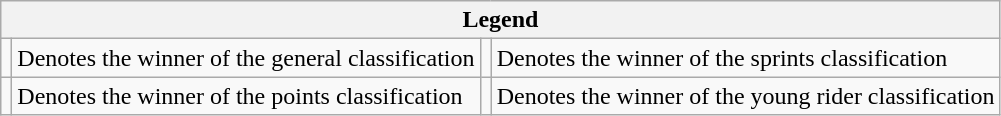<table class="wikitable">
<tr>
<th colspan="4">Legend</th>
</tr>
<tr>
<td></td>
<td>Denotes the winner of the general classification</td>
<td></td>
<td>Denotes the winner of the sprints classification</td>
</tr>
<tr>
<td></td>
<td>Denotes the winner of the points classification</td>
<td></td>
<td>Denotes the winner of the young rider classification</td>
</tr>
</table>
